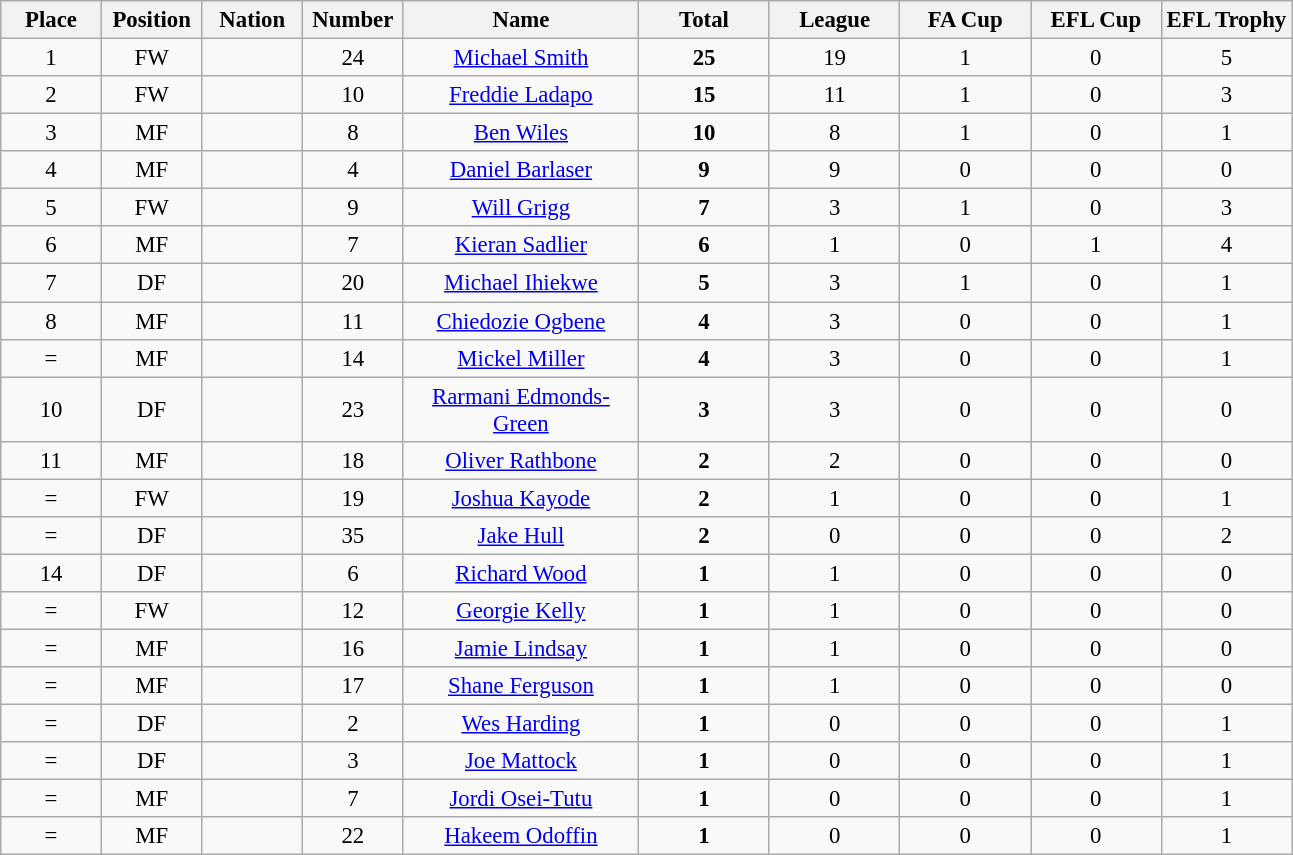<table class="wikitable" style="font-size: 95%; text-align: center;">
<tr>
<th width=60>Place</th>
<th width=60>Position</th>
<th width=60>Nation</th>
<th width=60>Number</th>
<th width=150>Name</th>
<th width=80>Total</th>
<th width=80>League</th>
<th width=80>FA Cup</th>
<th width=80>EFL Cup</th>
<th width=80>EFL Trophy</th>
</tr>
<tr>
<td>1</td>
<td>FW</td>
<td></td>
<td>24</td>
<td><a href='#'>Michael Smith</a></td>
<td><strong>25</strong></td>
<td>19</td>
<td>1</td>
<td>0</td>
<td>5</td>
</tr>
<tr>
<td>2</td>
<td>FW</td>
<td></td>
<td>10</td>
<td><a href='#'>Freddie Ladapo</a></td>
<td><strong>15</strong></td>
<td>11</td>
<td>1</td>
<td>0</td>
<td>3</td>
</tr>
<tr>
<td>3</td>
<td>MF</td>
<td></td>
<td>8</td>
<td><a href='#'>Ben Wiles</a></td>
<td><strong>10</strong></td>
<td>8</td>
<td>1</td>
<td>0</td>
<td>1</td>
</tr>
<tr>
<td>4</td>
<td>MF</td>
<td></td>
<td>4</td>
<td><a href='#'>Daniel Barlaser</a></td>
<td><strong>9</strong></td>
<td>9</td>
<td>0</td>
<td>0</td>
<td>0</td>
</tr>
<tr>
<td>5</td>
<td>FW</td>
<td></td>
<td>9</td>
<td><a href='#'>Will Grigg</a></td>
<td><strong>7</strong></td>
<td>3</td>
<td>1</td>
<td>0</td>
<td>3</td>
</tr>
<tr>
<td>6</td>
<td>MF</td>
<td></td>
<td>7</td>
<td><a href='#'>Kieran Sadlier</a></td>
<td><strong>6</strong></td>
<td>1</td>
<td>0</td>
<td>1</td>
<td>4</td>
</tr>
<tr>
<td>7</td>
<td>DF</td>
<td></td>
<td>20</td>
<td><a href='#'>Michael Ihiekwe</a></td>
<td><strong>5</strong></td>
<td>3</td>
<td>1</td>
<td>0</td>
<td>1</td>
</tr>
<tr>
<td>8</td>
<td>MF</td>
<td></td>
<td>11</td>
<td><a href='#'>Chiedozie Ogbene</a></td>
<td><strong>4</strong></td>
<td>3</td>
<td>0</td>
<td>0</td>
<td>1</td>
</tr>
<tr>
<td>=</td>
<td>MF</td>
<td></td>
<td>14</td>
<td><a href='#'>Mickel Miller</a></td>
<td><strong>4</strong></td>
<td>3</td>
<td>0</td>
<td>0</td>
<td>1</td>
</tr>
<tr>
<td>10</td>
<td>DF</td>
<td></td>
<td>23</td>
<td><a href='#'>Rarmani Edmonds-Green</a></td>
<td><strong>3</strong></td>
<td>3</td>
<td>0</td>
<td>0</td>
<td>0</td>
</tr>
<tr>
<td>11</td>
<td>MF</td>
<td></td>
<td>18</td>
<td><a href='#'>Oliver Rathbone</a></td>
<td><strong>2</strong></td>
<td>2</td>
<td>0</td>
<td>0</td>
<td>0</td>
</tr>
<tr>
<td>=</td>
<td>FW</td>
<td></td>
<td>19</td>
<td><a href='#'>Joshua Kayode</a></td>
<td><strong>2</strong></td>
<td>1</td>
<td>0</td>
<td>0</td>
<td>1</td>
</tr>
<tr>
<td>=</td>
<td>DF</td>
<td></td>
<td>35</td>
<td><a href='#'>Jake Hull</a></td>
<td><strong>2</strong></td>
<td>0</td>
<td>0</td>
<td>0</td>
<td>2</td>
</tr>
<tr>
<td>14</td>
<td>DF</td>
<td></td>
<td>6</td>
<td><a href='#'>Richard Wood</a></td>
<td><strong>1</strong></td>
<td>1</td>
<td>0</td>
<td>0</td>
<td>0</td>
</tr>
<tr>
<td>=</td>
<td>FW</td>
<td></td>
<td>12</td>
<td><a href='#'>Georgie Kelly</a></td>
<td><strong>1</strong></td>
<td>1</td>
<td>0</td>
<td>0</td>
<td>0</td>
</tr>
<tr>
<td>=</td>
<td>MF</td>
<td></td>
<td>16</td>
<td><a href='#'>Jamie Lindsay</a></td>
<td><strong>1</strong></td>
<td>1</td>
<td>0</td>
<td>0</td>
<td>0</td>
</tr>
<tr>
<td>=</td>
<td>MF</td>
<td></td>
<td>17</td>
<td><a href='#'>Shane Ferguson</a></td>
<td><strong>1</strong></td>
<td>1</td>
<td>0</td>
<td>0</td>
<td>0</td>
</tr>
<tr>
<td>=</td>
<td>DF</td>
<td></td>
<td>2</td>
<td><a href='#'>Wes Harding</a></td>
<td><strong>1</strong></td>
<td>0</td>
<td>0</td>
<td>0</td>
<td>1</td>
</tr>
<tr>
<td>=</td>
<td>DF</td>
<td></td>
<td>3</td>
<td><a href='#'>Joe Mattock</a></td>
<td><strong>1</strong></td>
<td>0</td>
<td>0</td>
<td>0</td>
<td>1</td>
</tr>
<tr>
<td>=</td>
<td>MF</td>
<td></td>
<td>7</td>
<td><a href='#'>Jordi Osei-Tutu</a></td>
<td><strong>1</strong></td>
<td>0</td>
<td>0</td>
<td>0</td>
<td>1</td>
</tr>
<tr>
<td>=</td>
<td>MF</td>
<td></td>
<td>22</td>
<td><a href='#'>Hakeem Odoffin</a></td>
<td><strong>1</strong></td>
<td>0</td>
<td>0</td>
<td>0</td>
<td>1</td>
</tr>
</table>
